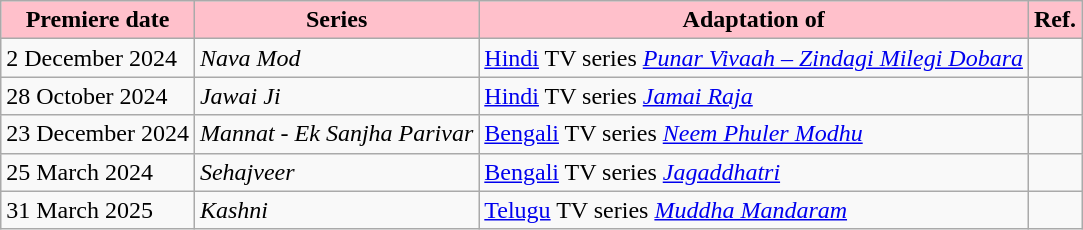<table class="wikitable sortable">
<tr>
<th style="background:Pink;">Premiere date</th>
<th style="background:Pink;">Series</th>
<th style="background:Pink;">Adaptation of</th>
<th style="background:Pink;">Ref.</th>
</tr>
<tr>
<td>2 December 2024</td>
<td><em>Nava Mod</em></td>
<td><a href='#'>Hindi</a> TV series <em><a href='#'>Punar Vivaah – Zindagi Milegi Dobara</a></em></td>
<td></td>
</tr>
<tr>
<td>28 October 2024</td>
<td><em>Jawai Ji</em></td>
<td><a href='#'>Hindi</a> TV series <em><a href='#'>Jamai Raja</a></em></td>
<td></td>
</tr>
<tr>
<td>23 December 2024</td>
<td><em>Mannat - Ek Sanjha Parivar</em></td>
<td><a href='#'>Bengali</a> TV series <em><a href='#'>Neem Phuler Modhu</a></em></td>
<td></td>
</tr>
<tr>
<td>25 March 2024</td>
<td><em>Sehajveer</em></td>
<td><a href='#'>Bengali</a> TV series <em><a href='#'>Jagaddhatri</a></em></td>
<td></td>
</tr>
<tr>
<td>31 March 2025</td>
<td><em>Kashni</em></td>
<td><a href='#'>Telugu</a> TV series <em><a href='#'>Muddha Mandaram</a></em></td>
<td></td>
</tr>
</table>
